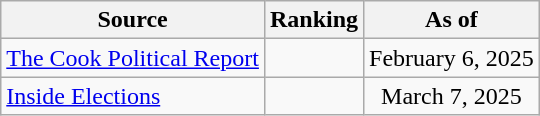<table class="wikitable" style="text-align:center">
<tr>
<th>Source</th>
<th>Ranking</th>
<th>As of</th>
</tr>
<tr>
<td align=left><a href='#'>The Cook Political Report</a></td>
<td></td>
<td>February 6, 2025</td>
</tr>
<tr>
<td align=left><a href='#'>Inside Elections</a></td>
<td></td>
<td>March 7, 2025</td>
</tr>
</table>
